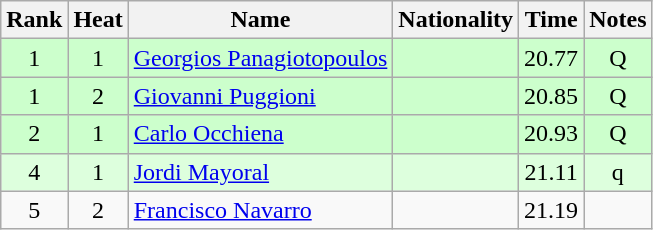<table class="wikitable sortable" style="text-align:center">
<tr>
<th>Rank</th>
<th>Heat</th>
<th>Name</th>
<th>Nationality</th>
<th>Time</th>
<th>Notes</th>
</tr>
<tr bgcolor=ccffcc>
<td>1</td>
<td>1</td>
<td align=left><a href='#'>Georgios Panagiotopoulos</a></td>
<td align=left></td>
<td>20.77</td>
<td>Q</td>
</tr>
<tr bgcolor=ccffcc>
<td>1</td>
<td>2</td>
<td align=left><a href='#'>Giovanni Puggioni</a></td>
<td align=left></td>
<td>20.85</td>
<td>Q</td>
</tr>
<tr bgcolor=ccffcc>
<td>2</td>
<td>1</td>
<td align=left><a href='#'>Carlo Occhiena</a></td>
<td align=left></td>
<td>20.93</td>
<td>Q</td>
</tr>
<tr bgcolor=ddffdd>
<td>4</td>
<td>1</td>
<td align=left><a href='#'>Jordi Mayoral</a></td>
<td align=left></td>
<td>21.11</td>
<td>q</td>
</tr>
<tr>
<td>5</td>
<td>2</td>
<td align=left><a href='#'>Francisco Navarro</a></td>
<td align=left></td>
<td>21.19</td>
<td></td>
</tr>
</table>
